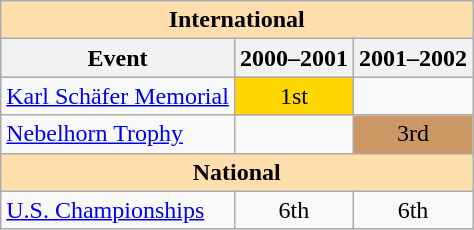<table class="wikitable" style="text-align:center">
<tr>
<th style="background-color: #ffdead; " colspan=3 align=center><strong>International</strong></th>
</tr>
<tr>
<th>Event</th>
<th>2000–2001</th>
<th>2001–2002</th>
</tr>
<tr>
<td align=left><a href='#'>Karl Schäfer Memorial</a></td>
<td bgcolor=gold>1st</td>
<td></td>
</tr>
<tr>
<td align=left><a href='#'>Nebelhorn Trophy</a></td>
<td></td>
<td bgcolor=cc9966>3rd</td>
</tr>
<tr>
<th style="background-color: #ffdead; " colspan=3 align=center><strong>National</strong></th>
</tr>
<tr>
<td align=left><a href='#'>U.S. Championships</a></td>
<td>6th</td>
<td>6th</td>
</tr>
</table>
